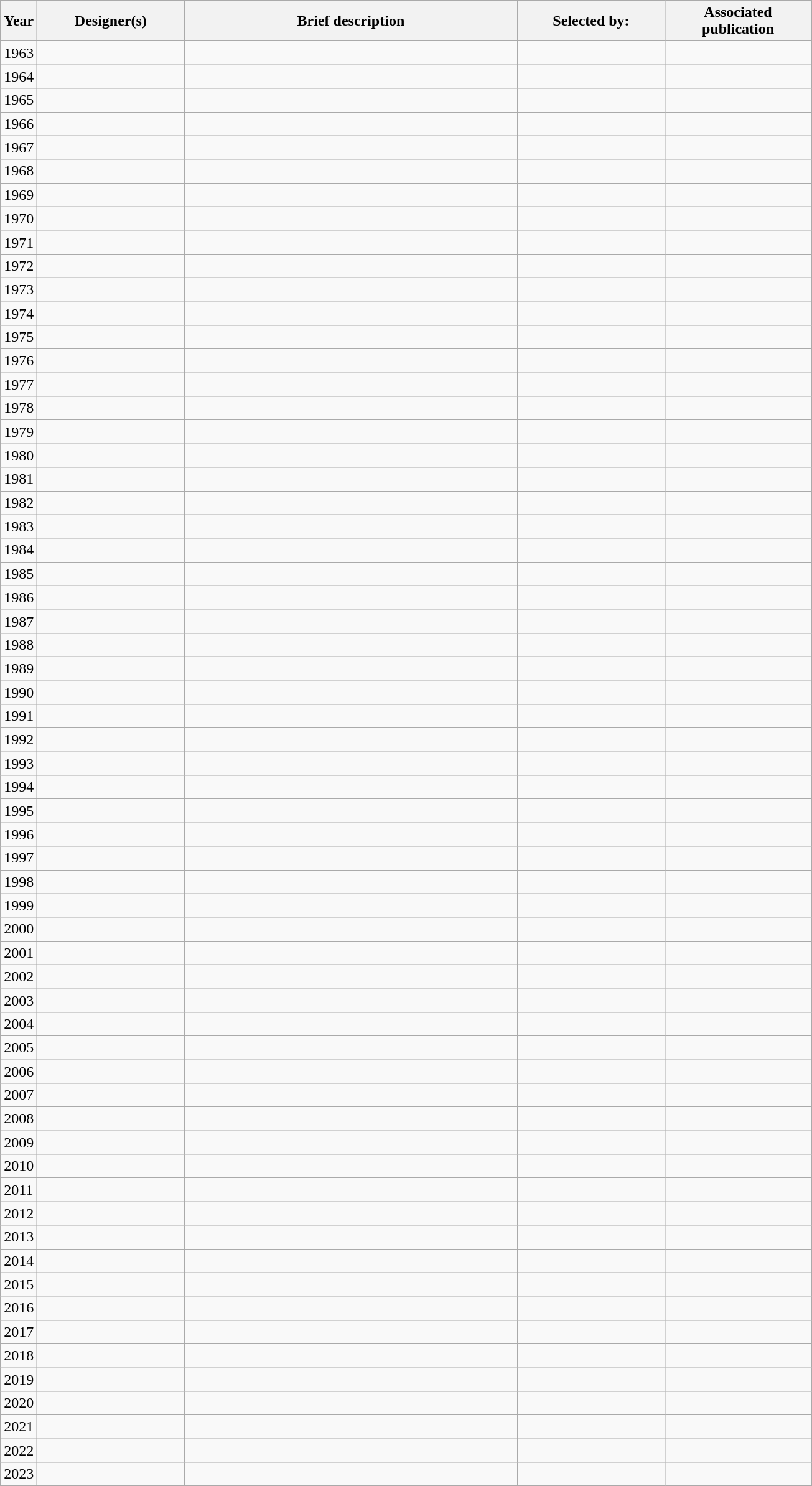<table class="wikitable">
<tr>
<th style="width:10px;">Year</th>
<th style="width:150px;">Designer(s)</th>
<th style="width:350px;">Brief description</th>
<th style="width:150px;">Selected by:</th>
<th style="width:150px;">Associated publication</th>
</tr>
<tr>
<td>1963</td>
<td><br></td>
<td><br></td>
<td><br></td>
<td></td>
</tr>
<tr>
<td>1964</td>
<td><br></td>
<td><br></td>
<td><br></td>
<td></td>
</tr>
<tr>
<td>1965</td>
<td><br></td>
<td><br></td>
<td><br></td>
<td></td>
</tr>
<tr>
<td>1966</td>
<td><br></td>
<td><br></td>
<td><br></td>
<td><br></td>
</tr>
<tr>
<td>1967</td>
<td><br></td>
<td><br></td>
<td><br></td>
<td><br></td>
</tr>
<tr>
<td>1968</td>
<td><br></td>
<td><br></td>
<td><br></td>
<td><br></td>
</tr>
<tr>
<td>1969</td>
<td><br></td>
<td><br></td>
<td><br></td>
<td><br></td>
</tr>
<tr>
<td>1970</td>
<td><br></td>
<td><br></td>
<td><br></td>
<td><br></td>
</tr>
<tr>
<td>1971</td>
<td><br></td>
<td><br></td>
<td><br></td>
<td><br></td>
</tr>
<tr>
<td>1972</td>
<td><br></td>
<td><br></td>
<td><br></td>
<td><br></td>
</tr>
<tr>
<td>1973</td>
<td><br></td>
<td><br></td>
<td><br></td>
<td><br></td>
</tr>
<tr>
<td>1974</td>
<td><br></td>
<td><br></td>
<td><br></td>
<td><br></td>
</tr>
<tr>
<td>1975</td>
<td><br></td>
<td><br></td>
<td><br></td>
<td><br></td>
</tr>
<tr>
<td>1976</td>
<td><br></td>
<td><br></td>
<td><br></td>
<td><br></td>
</tr>
<tr>
<td>1977</td>
<td><br></td>
<td><br></td>
<td><br></td>
<td><br></td>
</tr>
<tr>
<td>1978</td>
<td><br></td>
<td><br></td>
<td><br></td>
<td><br></td>
</tr>
<tr>
<td>1979</td>
<td><br></td>
<td><br></td>
<td><br></td>
<td><br></td>
</tr>
<tr>
<td>1980</td>
<td><br></td>
<td><br></td>
<td><br></td>
<td><br></td>
</tr>
<tr>
<td>1981</td>
<td><br></td>
<td><br></td>
<td><br></td>
<td><br></td>
</tr>
<tr>
<td>1982</td>
<td><br></td>
<td><br></td>
<td><br></td>
<td><br></td>
</tr>
<tr>
<td>1983</td>
<td><br></td>
<td><br></td>
<td><br></td>
<td><br></td>
</tr>
<tr>
<td>1984</td>
<td><br></td>
<td><br></td>
<td><br></td>
<td><br></td>
</tr>
<tr>
<td>1985</td>
<td><br></td>
<td><br></td>
<td><br></td>
<td><br></td>
</tr>
<tr>
<td>1986</td>
<td><br></td>
<td><br></td>
<td><br></td>
<td><br></td>
</tr>
<tr>
<td>1987</td>
<td><br></td>
<td><br></td>
<td><br></td>
<td><br></td>
</tr>
<tr>
<td>1988</td>
<td><br></td>
<td><br></td>
<td><br></td>
<td><br></td>
</tr>
<tr>
<td>1989</td>
<td><br></td>
<td><br></td>
<td><br></td>
<td><br></td>
</tr>
<tr>
<td>1990</td>
<td><br></td>
<td><br></td>
<td><br></td>
<td><br></td>
</tr>
<tr>
<td>1991</td>
<td><br></td>
<td><br></td>
<td><br></td>
<td><br></td>
</tr>
<tr>
<td>1992</td>
<td><br></td>
<td><br></td>
<td><br></td>
<td><br></td>
</tr>
<tr>
<td>1993</td>
<td><br></td>
<td><br></td>
<td><br></td>
<td><br></td>
</tr>
<tr>
<td>1994</td>
<td><br></td>
<td><br></td>
<td><br></td>
<td><br></td>
</tr>
<tr>
<td>1995</td>
<td><br></td>
<td><br></td>
<td><br></td>
<td><br></td>
</tr>
<tr>
<td>1996</td>
<td><br></td>
<td><br></td>
<td><br></td>
<td><br></td>
</tr>
<tr>
<td>1997</td>
<td><br></td>
<td><br></td>
<td><br></td>
<td><br></td>
</tr>
<tr>
<td>1998</td>
<td><br></td>
<td><br></td>
<td><br></td>
<td><br></td>
</tr>
<tr>
<td>1999</td>
<td><br></td>
<td><br></td>
<td><br></td>
<td><br></td>
</tr>
<tr>
<td>2000</td>
<td><br></td>
<td><br></td>
<td><br></td>
<td><br></td>
</tr>
<tr>
<td>2001</td>
<td><br></td>
<td><br></td>
<td><br></td>
<td><br></td>
</tr>
<tr>
<td>2002</td>
<td><br></td>
<td><br></td>
<td><br></td>
<td><br></td>
</tr>
<tr>
<td>2003</td>
<td><br></td>
<td><br></td>
<td><br></td>
<td><br></td>
</tr>
<tr>
<td>2004</td>
<td><br></td>
<td><br></td>
<td><br></td>
<td><br></td>
</tr>
<tr>
<td>2005</td>
<td><br></td>
<td><br></td>
<td><br></td>
<td><br></td>
</tr>
<tr>
<td>2006</td>
<td><br></td>
<td><br></td>
<td><br></td>
<td></td>
</tr>
<tr>
<td>2007</td>
<td><br></td>
<td><br></td>
<td><br></td>
<td></td>
</tr>
<tr>
<td>2008</td>
<td><br></td>
<td><br></td>
<td><br></td>
<td><br></td>
</tr>
<tr>
<td>2009</td>
<td><br></td>
<td><br></td>
<td><br></td>
<td><br></td>
</tr>
<tr>
<td>2010</td>
<td><br></td>
<td><br></td>
<td><br></td>
<td></td>
</tr>
<tr>
<td>2011</td>
<td><br></td>
<td><br></td>
<td><br></td>
<td><br></td>
</tr>
<tr>
<td>2012</td>
<td><br></td>
<td><br></td>
<td><br></td>
<td><br></td>
</tr>
<tr>
<td>2013</td>
<td><br></td>
<td><br></td>
<td><br></td>
<td><br></td>
</tr>
<tr>
<td>2014</td>
<td><br></td>
<td><br></td>
<td><br></td>
<td><br></td>
</tr>
<tr>
<td>2015</td>
<td><br></td>
<td><br></td>
<td><br></td>
<td><br></td>
</tr>
<tr>
<td>2016</td>
<td><br></td>
<td><br></td>
<td><br></td>
<td><br></td>
</tr>
<tr>
<td>2017</td>
<td><br></td>
<td><br></td>
<td><br></td>
<td><br></td>
</tr>
<tr>
<td>2018</td>
<td><br></td>
<td><br></td>
<td><br></td>
<td><br></td>
</tr>
<tr>
<td>2019</td>
<td><br></td>
<td><br></td>
<td><br></td>
<td><br></td>
</tr>
<tr>
<td>2020</td>
<td><br></td>
<td><br></td>
<td><br></td>
<td></td>
</tr>
<tr>
<td>2021</td>
<td><br></td>
<td><br></td>
<td><br></td>
<td><br></td>
</tr>
<tr>
<td>2022</td>
<td><br></td>
<td><br></td>
<td><br></td>
<td><br></td>
</tr>
<tr>
<td>2023</td>
<td><br></td>
<td><br></td>
<td><br></td>
<td></td>
</tr>
</table>
